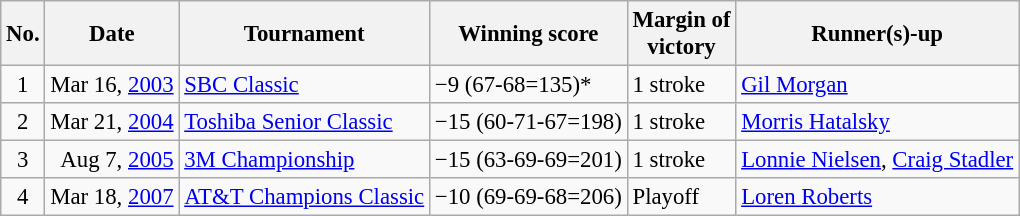<table class="wikitable" style="font-size:95%;">
<tr>
<th>No.</th>
<th>Date</th>
<th>Tournament</th>
<th>Winning score</th>
<th>Margin of<br>victory</th>
<th>Runner(s)-up</th>
</tr>
<tr>
<td align=center>1</td>
<td align=right>Mar 16, <a href='#'>2003</a></td>
<td><a href='#'>SBC Classic</a></td>
<td>−9 (67-68=135)*</td>
<td>1 stroke</td>
<td> <a href='#'>Gil Morgan</a></td>
</tr>
<tr>
<td align=center>2</td>
<td align=right>Mar 21, <a href='#'>2004</a></td>
<td><a href='#'>Toshiba Senior Classic</a></td>
<td>−15 (60-71-67=198)</td>
<td>1 stroke</td>
<td> <a href='#'>Morris Hatalsky</a></td>
</tr>
<tr>
<td align=center>3</td>
<td align=right>Aug 7, <a href='#'>2005</a></td>
<td><a href='#'>3M Championship</a></td>
<td>−15 (63-69-69=201)</td>
<td>1 stroke</td>
<td> <a href='#'>Lonnie Nielsen</a>,  <a href='#'>Craig Stadler</a></td>
</tr>
<tr>
<td align=center>4</td>
<td align=right>Mar 18, <a href='#'>2007</a></td>
<td><a href='#'>AT&T Champions Classic</a></td>
<td>−10 (69-69-68=206)</td>
<td>Playoff</td>
<td> <a href='#'>Loren Roberts</a></td>
</tr>
</table>
